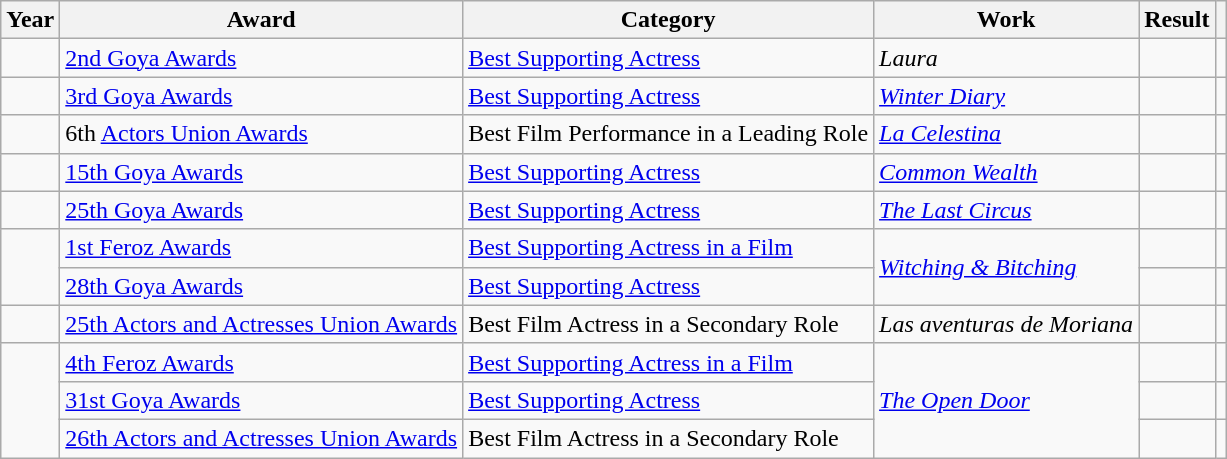<table class="wikitable sortable">
<tr>
<th>Year</th>
<th>Award</th>
<th>Category</th>
<th>Work</th>
<th>Result</th>
<th class = "unsortable"></th>
</tr>
<tr>
<td></td>
<td><a href='#'>2nd Goya Awards</a></td>
<td><a href='#'>Best Supporting Actress</a></td>
<td><em>Laura</em></td>
<td></td>
<td></td>
</tr>
<tr>
<td></td>
<td><a href='#'>3rd Goya Awards</a></td>
<td><a href='#'>Best Supporting Actress</a></td>
<td><em><a href='#'>Winter Diary</a></em></td>
<td></td>
<td></td>
</tr>
<tr>
<td></td>
<td>6th <a href='#'>Actors Union Awards</a></td>
<td>Best Film Performance in a Leading Role</td>
<td><em><a href='#'>La Celestina</a></em></td>
<td></td>
<td></td>
</tr>
<tr>
<td></td>
<td><a href='#'>15th Goya Awards</a></td>
<td><a href='#'>Best Supporting Actress</a></td>
<td><em><a href='#'>Common Wealth</a></em></td>
<td></td>
<td></td>
</tr>
<tr>
<td></td>
<td><a href='#'>25th Goya Awards</a></td>
<td><a href='#'>Best Supporting Actress</a></td>
<td><em><a href='#'>The Last Circus</a></em></td>
<td></td>
<td></td>
</tr>
<tr>
<td rowspan = "2"></td>
<td><a href='#'>1st Feroz Awards</a></td>
<td><a href='#'>Best Supporting Actress in a Film</a></td>
<td rowspan = "2"><em><a href='#'>Witching & Bitching</a></em></td>
<td></td>
<td></td>
</tr>
<tr>
<td><a href='#'>28th Goya Awards</a></td>
<td><a href='#'>Best Supporting Actress</a></td>
<td></td>
<td></td>
</tr>
<tr>
<td></td>
<td><a href='#'>25th Actors and Actresses Union Awards</a></td>
<td>Best Film Actress in a Secondary Role</td>
<td><em>Las aventuras de Moriana</em></td>
<td></td>
<td></td>
</tr>
<tr>
<td rowspan = "3"></td>
<td><a href='#'>4th Feroz Awards</a></td>
<td><a href='#'>Best Supporting Actress in a Film</a></td>
<td rowspan = "3"><em><a href='#'>The Open Door</a></em></td>
<td></td>
<td></td>
</tr>
<tr>
<td><a href='#'>31st Goya Awards</a></td>
<td><a href='#'>Best Supporting Actress</a></td>
<td></td>
<td></td>
</tr>
<tr>
<td><a href='#'>26th Actors and Actresses Union Awards</a></td>
<td>Best Film Actress in a Secondary Role</td>
<td></td>
<td></td>
</tr>
</table>
